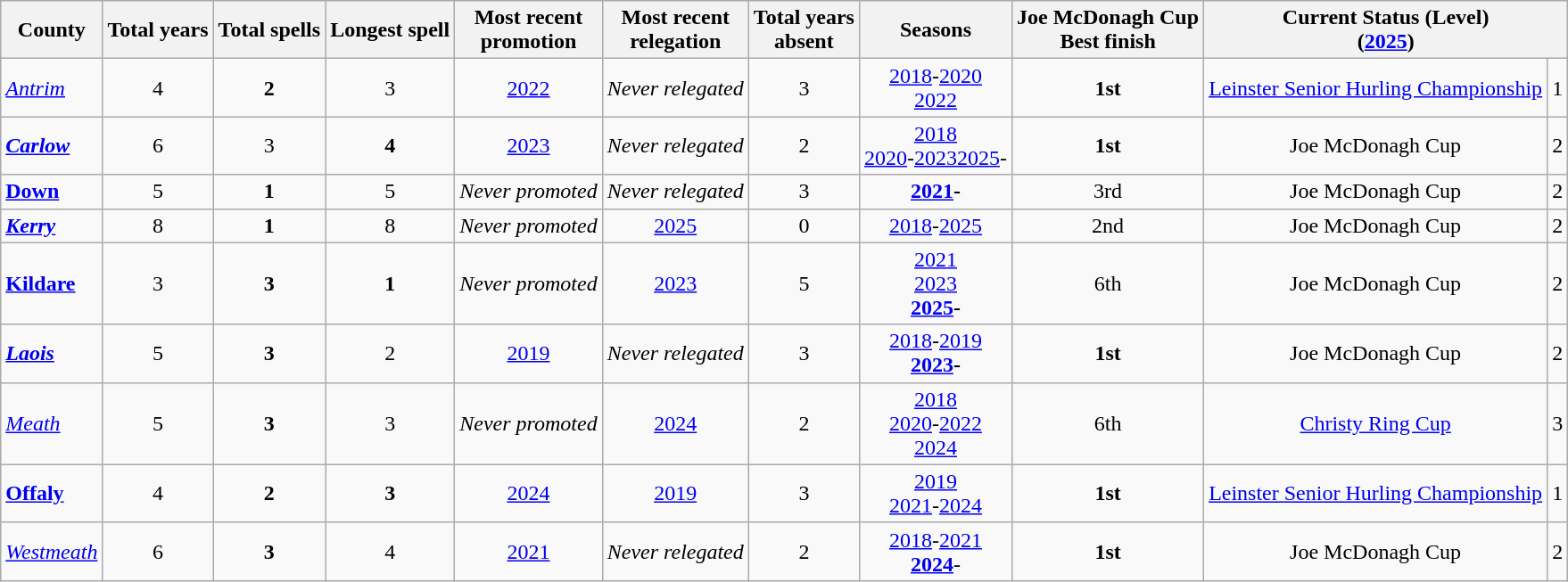<table class="wikitable sortable" style="text-align:center; font-size:97;">
<tr>
<th>County</th>
<th>Total years</th>
<th>Total spells</th>
<th>Longest spell</th>
<th>Most recent<br>promotion</th>
<th>Most recent<br>relegation</th>
<th>Total years<br>absent</th>
<th>Seasons</th>
<th>Joe McDonagh Cup<br>Best  finish</th>
<th colspan="2">Current Status (Level)<br>(<a href='#'>2025</a>)</th>
</tr>
<tr>
<td style="text-align:left"><em><a href='#'>Antrim</a></em></td>
<td>4</td>
<td><strong>2</strong></td>
<td>3</td>
<td><a href='#'>2022</a></td>
<td><em>Never relegated</em></td>
<td>3</td>
<td><a href='#'>2018</a>-<a href='#'>2020</a><br><a href='#'>2022</a></td>
<td><strong>1st</strong></td>
<td><a href='#'>Leinster Senior Hurling Championship</a></td>
<td>1</td>
</tr>
<tr>
<td style="text-align:left"><strong><em><a href='#'>Carlow</a></em></strong></td>
<td>6</td>
<td>3</td>
<td><strong>4</strong></td>
<td><a href='#'>2023</a></td>
<td><em>Never relegated</em></td>
<td>2</td>
<td><a href='#'>2018</a><br><a href='#'>2020</a>-<a href='#'>2023</a><a href='#'>2025</a>-</td>
<td><strong>1st</strong></td>
<td>Joe McDonagh Cup</td>
<td>2</td>
</tr>
<tr>
<td style="text-align:left"><strong><a href='#'>Down</a></strong></td>
<td>5</td>
<td><strong>1</strong></td>
<td>5</td>
<td><em>Never promoted</em></td>
<td><em>Never relegated</em></td>
<td>3</td>
<td><a href='#'><strong>2021</strong></a><strong>-</strong></td>
<td>3rd</td>
<td>Joe McDonagh Cup</td>
<td>2</td>
</tr>
<tr>
<td style="text-align:left"><strong><em><a href='#'>Kerry</a></em></strong></td>
<td>8</td>
<td><strong>1</strong></td>
<td>8</td>
<td><em>Never promoted</em></td>
<td><a href='#'>2025</a></td>
<td>0</td>
<td><a href='#'>2018</a>-<a href='#'>2025</a></td>
<td>2nd</td>
<td>Joe McDonagh Cup</td>
<td>2</td>
</tr>
<tr>
<td style="text-align:left"><strong><a href='#'>Kildare</a></strong></td>
<td>3</td>
<td><strong>3</strong></td>
<td><strong>1</strong></td>
<td><em>Never promoted</em></td>
<td><a href='#'>2023</a></td>
<td>5</td>
<td><a href='#'>2021</a><br><a href='#'>2023</a><br><strong><a href='#'>2025</a>-</strong></td>
<td>6th</td>
<td>Joe McDonagh Cup</td>
<td>2</td>
</tr>
<tr>
<td style="text-align:left"><strong><em><a href='#'>Laois</a></em></strong></td>
<td>5</td>
<td><strong>3</strong></td>
<td>2</td>
<td><a href='#'>2019</a></td>
<td><em>Never relegated</em></td>
<td>3</td>
<td><a href='#'>2018</a>-<a href='#'>2019</a><br><strong><a href='#'>2023</a>-</strong></td>
<td><strong>1st</strong></td>
<td>Joe McDonagh Cup</td>
<td>2</td>
</tr>
<tr>
<td style="text-align:left"><em><a href='#'>Meath</a></em></td>
<td>5</td>
<td><strong>3</strong></td>
<td>3</td>
<td><em>Never promoted</em></td>
<td><a href='#'>2024</a></td>
<td>2</td>
<td><a href='#'>2018</a><br><a href='#'>2020</a>-<a href='#'>2022</a><br><a href='#'>2024</a></td>
<td>6th</td>
<td><a href='#'>Christy Ring Cup</a></td>
<td>3</td>
</tr>
<tr>
<td style="text-align:left"><strong><a href='#'>Offaly</a></strong></td>
<td>4</td>
<td><strong>2</strong></td>
<td><strong>3</strong></td>
<td><a href='#'>2024</a></td>
<td><a href='#'>2019</a></td>
<td>3</td>
<td><a href='#'>2019</a><br><a href='#'>2021</a>-<a href='#'>2024</a></td>
<td><strong>1st</strong></td>
<td><a href='#'>Leinster Senior Hurling Championship</a></td>
<td>1</td>
</tr>
<tr>
<td style="text-align:left"><em><a href='#'>Westmeath</a></em></td>
<td>6</td>
<td><strong>3</strong></td>
<td>4</td>
<td><a href='#'>2021</a></td>
<td><em>Never relegated</em></td>
<td>2</td>
<td><a href='#'>2018</a>-<a href='#'>2021</a><br><a href='#'><strong>2024</strong></a>-</td>
<td><strong>1st</strong></td>
<td>Joe McDonagh Cup</td>
<td>2</td>
</tr>
</table>
